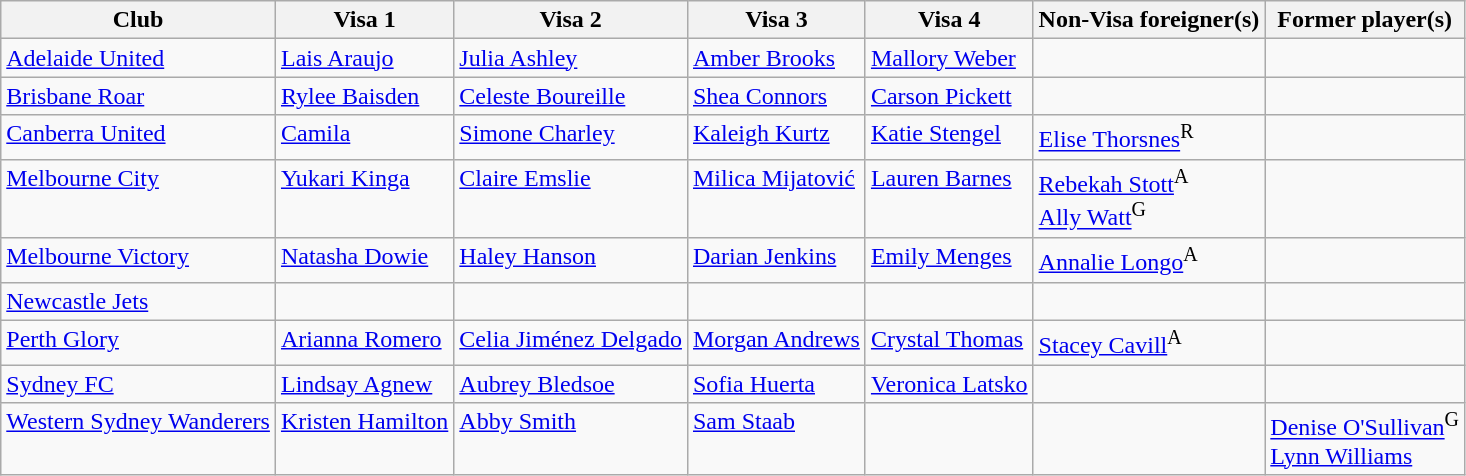<table class="wikitable sortable">
<tr>
<th>Club</th>
<th>Visa 1</th>
<th>Visa 2</th>
<th>Visa 3</th>
<th>Visa 4</th>
<th>Non-Visa foreigner(s)</th>
<th>Former player(s)</th>
</tr>
<tr style="vertical-align:top;">
<td><a href='#'>Adelaide United</a></td>
<td> <a href='#'>Lais Araujo</a></td>
<td> <a href='#'>Julia Ashley</a></td>
<td> <a href='#'>Amber Brooks</a></td>
<td> <a href='#'>Mallory Weber</a></td>
<td></td>
<td></td>
</tr>
<tr style="vertical-align:top;">
<td><a href='#'>Brisbane Roar</a></td>
<td> <a href='#'>Rylee Baisden</a></td>
<td> <a href='#'>Celeste Boureille</a></td>
<td> <a href='#'>Shea Connors</a></td>
<td> <a href='#'>Carson Pickett</a></td>
<td></td>
<td></td>
</tr>
<tr style="vertical-align:top;">
<td><a href='#'>Canberra United</a></td>
<td> <a href='#'>Camila</a></td>
<td> <a href='#'>Simone Charley</a></td>
<td> <a href='#'>Kaleigh Kurtz</a></td>
<td> <a href='#'>Katie Stengel</a></td>
<td> <a href='#'>Elise Thorsnes</a><sup>R</sup></td>
<td></td>
</tr>
<tr style="vertical-align:top;">
<td><a href='#'>Melbourne City</a></td>
<td> <a href='#'>Yukari Kinga</a></td>
<td> <a href='#'>Claire Emslie</a></td>
<td> <a href='#'>Milica Mijatović</a></td>
<td> <a href='#'>Lauren Barnes</a></td>
<td> <a href='#'>Rebekah Stott</a><sup>A</sup> <br> <a href='#'>Ally Watt</a><sup>G</sup></td>
<td></td>
</tr>
<tr style="vertical-align:top;">
<td><a href='#'>Melbourne Victory</a></td>
<td> <a href='#'>Natasha Dowie</a></td>
<td> <a href='#'>Haley Hanson</a></td>
<td> <a href='#'>Darian Jenkins</a></td>
<td> <a href='#'>Emily Menges</a></td>
<td> <a href='#'>Annalie Longo</a><sup>A</sup></td>
<td></td>
</tr>
<tr style="vertical-align:top;">
<td><a href='#'>Newcastle Jets</a></td>
<td></td>
<td></td>
<td></td>
<td></td>
<td></td>
<td></td>
</tr>
<tr style="vertical-align:top;">
<td><a href='#'>Perth Glory</a></td>
<td> <a href='#'>Arianna Romero</a></td>
<td> <a href='#'>Celia Jiménez Delgado</a></td>
<td> <a href='#'>Morgan Andrews</a></td>
<td> <a href='#'>Crystal Thomas</a></td>
<td> <a href='#'>Stacey Cavill</a><sup>A</sup></td>
<td></td>
</tr>
<tr style="vertical-align:top;">
<td><a href='#'>Sydney FC</a></td>
<td> <a href='#'>Lindsay Agnew</a></td>
<td> <a href='#'>Aubrey Bledsoe</a></td>
<td> <a href='#'>Sofia Huerta</a></td>
<td> <a href='#'>Veronica Latsko</a></td>
<td></td>
<td></td>
</tr>
<tr style="vertical-align:top;">
<td><a href='#'>Western Sydney Wanderers</a></td>
<td> <a href='#'>Kristen Hamilton</a></td>
<td> <a href='#'>Abby Smith</a></td>
<td> <a href='#'>Sam Staab</a></td>
<td></td>
<td></td>
<td> <a href='#'>Denise O'Sullivan</a><sup>G</sup> <br> <a href='#'>Lynn Williams</a></td>
</tr>
</table>
